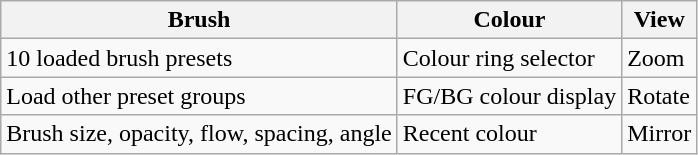<table class="wikitable">
<tr>
<th>Brush</th>
<th>Colour</th>
<th>View</th>
</tr>
<tr>
<td>10 loaded brush presets</td>
<td>Colour ring selector</td>
<td>Zoom</td>
</tr>
<tr>
<td>Load other preset groups</td>
<td>FG/BG colour display</td>
<td>Rotate</td>
</tr>
<tr>
<td>Brush size, opacity, flow, spacing, angle</td>
<td>Recent colour</td>
<td>Mirror</td>
</tr>
</table>
